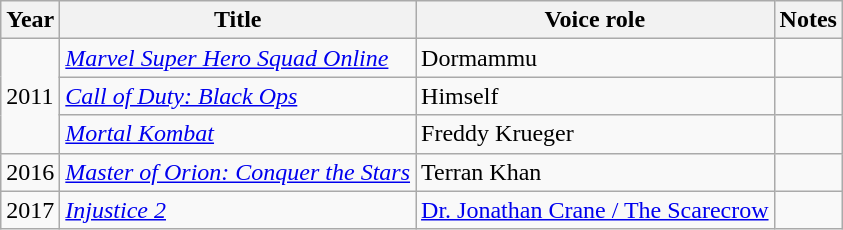<table class="wikitable sortable">
<tr>
<th>Year</th>
<th>Title</th>
<th>Voice role</th>
<th>Notes</th>
</tr>
<tr>
<td rowspan="3">2011</td>
<td><em><a href='#'>Marvel Super Hero Squad Online</a></em></td>
<td>Dormammu</td>
<td></td>
</tr>
<tr>
<td><em><a href='#'>Call of Duty: Black Ops</a></em></td>
<td>Himself</td>
<td></td>
</tr>
<tr>
<td><em><a href='#'>Mortal Kombat</a></em></td>
<td>Freddy Krueger</td>
<td></td>
</tr>
<tr>
<td>2016</td>
<td><em><a href='#'>Master of Orion: Conquer the Stars</a></em></td>
<td>Terran Khan</td>
<td></td>
</tr>
<tr>
<td>2017</td>
<td><em><a href='#'>Injustice 2</a></em></td>
<td><a href='#'>Dr. Jonathan Crane / The Scarecrow</a></td>
<td></td>
</tr>
</table>
